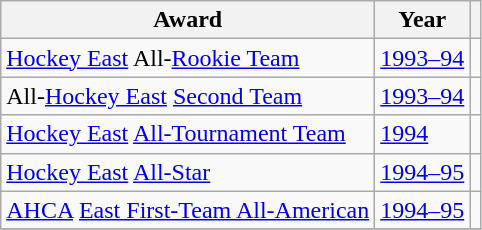<table class="wikitable">
<tr>
<th>Award</th>
<th>Year</th>
<th></th>
</tr>
<tr>
<td><a href='#'>Hockey East</a> All-<a href='#'>Rookie Team</a></td>
<td><a href='#'>1993–94</a></td>
<td></td>
</tr>
<tr>
<td>All-<a href='#'>Hockey East</a> <a href='#'>Second Team</a></td>
<td><a href='#'>1993–94</a></td>
<td></td>
</tr>
<tr>
<td><a href='#'>Hockey East</a> <a href='#'>All-Tournament Team</a></td>
<td><a href='#'>1994</a></td>
<td></td>
</tr>
<tr>
<td><a href='#'>Hockey East</a> <a href='#'>All-Star</a></td>
<td><a href='#'>1994–95</a></td>
<td></td>
</tr>
<tr>
<td><a href='#'>AHCA</a> <a href='#'>East First-Team All-American</a></td>
<td><a href='#'>1994–95</a></td>
<td></td>
</tr>
<tr>
</tr>
</table>
